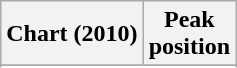<table class="wikitable sortable plainrowheaders">
<tr>
<th>Chart (2010)</th>
<th>Peak<br>position</th>
</tr>
<tr>
</tr>
<tr>
</tr>
<tr>
</tr>
<tr>
</tr>
<tr>
</tr>
<tr>
</tr>
<tr>
</tr>
<tr>
</tr>
<tr>
</tr>
<tr>
</tr>
<tr>
</tr>
<tr>
</tr>
<tr>
</tr>
<tr>
</tr>
<tr>
</tr>
<tr>
</tr>
<tr>
</tr>
<tr>
</tr>
<tr>
</tr>
<tr>
</tr>
<tr>
</tr>
<tr>
</tr>
<tr>
</tr>
</table>
